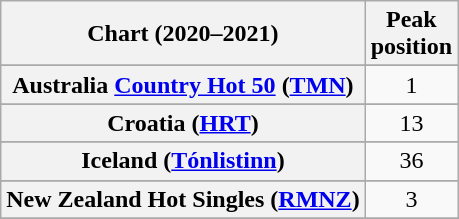<table class="wikitable sortable plainrowheaders" style="text-align:center">
<tr>
<th scope="col">Chart (2020–2021)</th>
<th scope="col">Peak<br>position</th>
</tr>
<tr>
</tr>
<tr>
<th scope="row">Australia <a href='#'>Country Hot 50</a> (<a href='#'>TMN</a>)</th>
<td>1</td>
</tr>
<tr>
</tr>
<tr>
</tr>
<tr>
</tr>
<tr>
</tr>
<tr>
</tr>
<tr>
</tr>
<tr>
<th scope="row">Croatia (<a href='#'>HRT</a>)</th>
<td>13</td>
</tr>
<tr>
</tr>
<tr>
</tr>
<tr>
<th scope="row">Iceland (<a href='#'>Tónlistinn</a>)</th>
<td>36</td>
</tr>
<tr>
</tr>
<tr>
</tr>
<tr>
<th scope="row">New Zealand Hot Singles (<a href='#'>RMNZ</a>)</th>
<td>3</td>
</tr>
<tr>
</tr>
<tr>
</tr>
<tr>
</tr>
<tr>
</tr>
<tr>
</tr>
<tr>
</tr>
<tr>
</tr>
<tr>
</tr>
</table>
